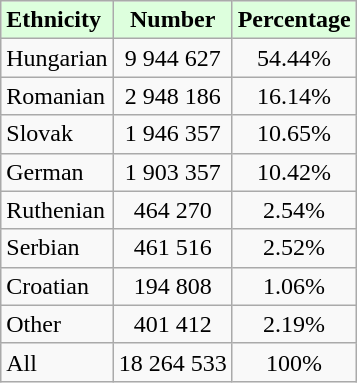<table class="wikitable">
<tr>
<td style="background:#ddffdd;"><strong>Ethnicity</strong></td>
<th style="background:#ddffdd;"><strong>Number</strong></th>
<th style="background:#ddffdd;">Percentage</th>
</tr>
<tr>
<td>Hungarian</td>
<td align="center">9 944 627</td>
<td align="center">54.44%</td>
</tr>
<tr>
<td>Romanian</td>
<td align="center">2 948 186</td>
<td align="center">16.14%</td>
</tr>
<tr>
<td>Slovak</td>
<td align="center">1 946 357</td>
<td align="center">10.65%</td>
</tr>
<tr>
<td>German</td>
<td align="center">1 903 357</td>
<td align="center">10.42%</td>
</tr>
<tr>
<td>Ruthenian</td>
<td align="center">464 270</td>
<td align="center">2.54%</td>
</tr>
<tr>
<td>Serbian</td>
<td align="center">461 516</td>
<td align="center">2.52%</td>
</tr>
<tr>
<td>Croatian</td>
<td align="center">194 808</td>
<td align="center">1.06%</td>
</tr>
<tr>
<td>Other</td>
<td align="center">401 412</td>
<td align="center">2.19%</td>
</tr>
<tr>
<td>All</td>
<td align="center">18 264 533</td>
<td align="center">100%</td>
</tr>
</table>
